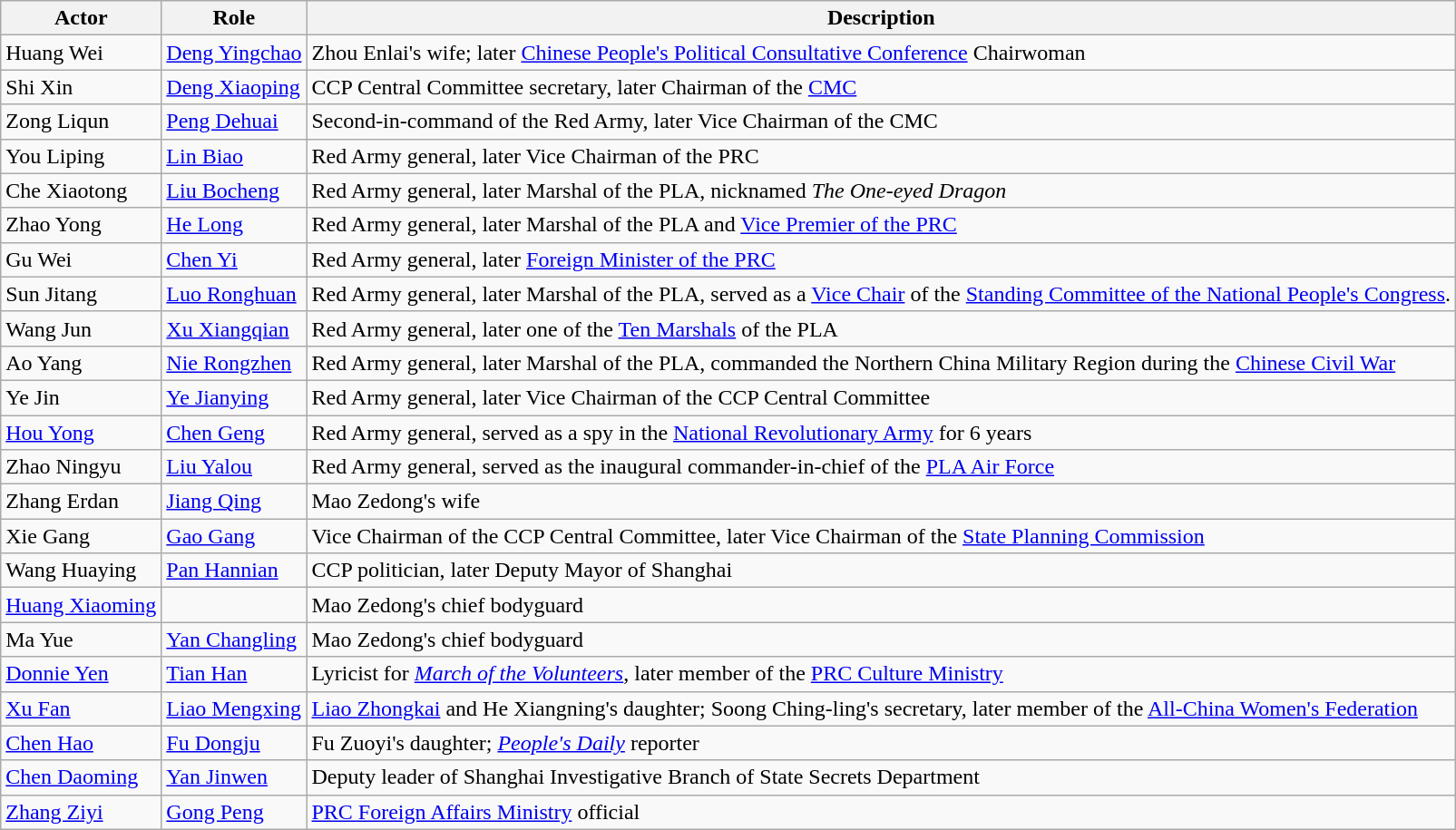<table class="wikitable">
<tr>
<th>Actor</th>
<th>Role</th>
<th>Description</th>
</tr>
<tr>
<td>Huang Wei</td>
<td><a href='#'>Deng Yingchao</a></td>
<td>Zhou Enlai's wife; later <a href='#'>Chinese People's Political Consultative Conference</a> Chairwoman</td>
</tr>
<tr>
<td>Shi Xin</td>
<td><a href='#'>Deng Xiaoping</a></td>
<td>CCP Central Committee secretary, later Chairman of the <a href='#'>CMC</a></td>
</tr>
<tr>
<td>Zong Liqun</td>
<td><a href='#'>Peng Dehuai</a></td>
<td>Second-in-command of the Red Army, later Vice Chairman of the CMC</td>
</tr>
<tr>
<td>You Liping</td>
<td><a href='#'>Lin Biao</a></td>
<td>Red Army general, later Vice Chairman of the PRC</td>
</tr>
<tr>
<td>Che Xiaotong</td>
<td><a href='#'>Liu Bocheng</a></td>
<td>Red Army general, later Marshal of the PLA, nicknamed <em>The One-eyed Dragon</em></td>
</tr>
<tr>
<td>Zhao Yong</td>
<td><a href='#'>He Long</a></td>
<td>Red Army general, later Marshal of the PLA and <a href='#'>Vice Premier of the PRC</a></td>
</tr>
<tr>
<td>Gu Wei</td>
<td><a href='#'>Chen Yi</a></td>
<td>Red Army general, later <a href='#'>Foreign Minister of the PRC</a></td>
</tr>
<tr>
<td>Sun Jitang</td>
<td><a href='#'>Luo Ronghuan</a></td>
<td>Red Army general, later Marshal of the PLA, served as a <a href='#'>Vice Chair</a> of the <a href='#'>Standing Committee of the National People's Congress</a>.</td>
</tr>
<tr>
<td>Wang Jun</td>
<td><a href='#'>Xu Xiangqian</a></td>
<td>Red Army general, later one of the <a href='#'>Ten Marshals</a> of the PLA</td>
</tr>
<tr>
<td>Ao Yang</td>
<td><a href='#'>Nie Rongzhen</a></td>
<td>Red Army general, later Marshal of the PLA, commanded the Northern China Military Region during the <a href='#'>Chinese Civil War</a></td>
</tr>
<tr>
<td>Ye Jin</td>
<td><a href='#'>Ye Jianying</a></td>
<td>Red Army general, later Vice Chairman of the CCP Central Committee</td>
</tr>
<tr>
<td><a href='#'>Hou Yong</a></td>
<td><a href='#'>Chen Geng</a></td>
<td>Red Army general, served as a spy in the <a href='#'>National Revolutionary Army</a> for 6 years</td>
</tr>
<tr>
<td>Zhao Ningyu</td>
<td><a href='#'>Liu Yalou</a></td>
<td>Red Army general, served as the inaugural commander-in-chief of the <a href='#'>PLA Air Force</a></td>
</tr>
<tr>
<td>Zhang Erdan</td>
<td><a href='#'>Jiang Qing</a></td>
<td>Mao Zedong's wife</td>
</tr>
<tr>
<td>Xie Gang</td>
<td><a href='#'>Gao Gang</a></td>
<td>Vice Chairman of the CCP Central Committee, later Vice Chairman of the <a href='#'>State Planning Commission</a></td>
</tr>
<tr>
<td>Wang Huaying</td>
<td><a href='#'>Pan Hannian</a></td>
<td>CCP politician, later Deputy Mayor of Shanghai</td>
</tr>
<tr>
<td><a href='#'>Huang Xiaoming</a></td>
<td></td>
<td>Mao Zedong's chief bodyguard</td>
</tr>
<tr>
<td>Ma Yue</td>
<td><a href='#'>Yan Changling</a></td>
<td>Mao Zedong's chief bodyguard</td>
</tr>
<tr>
<td><a href='#'>Donnie Yen</a></td>
<td><a href='#'>Tian Han</a></td>
<td>Lyricist for <em><a href='#'>March of the Volunteers</a></em>, later member of the <a href='#'>PRC Culture Ministry</a></td>
</tr>
<tr>
<td><a href='#'>Xu Fan</a></td>
<td><a href='#'>Liao Mengxing</a></td>
<td><a href='#'>Liao Zhongkai</a> and He Xiangning's daughter; Soong Ching-ling's secretary, later member of the <a href='#'>All-China Women's Federation</a></td>
</tr>
<tr>
<td><a href='#'>Chen Hao</a></td>
<td><a href='#'>Fu Dongju</a></td>
<td>Fu Zuoyi's daughter; <em><a href='#'>People's Daily</a></em> reporter</td>
</tr>
<tr>
<td><a href='#'>Chen Daoming</a></td>
<td><a href='#'>Yan Jinwen</a></td>
<td>Deputy leader of Shanghai Investigative Branch of State Secrets Department</td>
</tr>
<tr>
<td><a href='#'>Zhang Ziyi</a></td>
<td><a href='#'>Gong Peng</a></td>
<td><a href='#'>PRC Foreign Affairs Ministry</a> official</td>
</tr>
</table>
